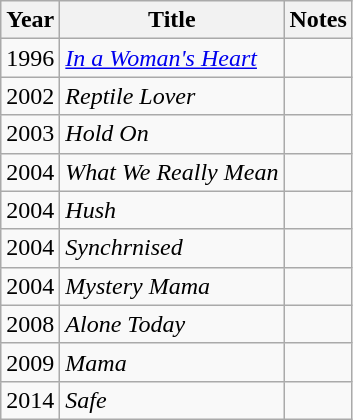<table class="wikitable">
<tr>
<th>Year</th>
<th>Title</th>
<th>Notes</th>
</tr>
<tr>
<td>1996</td>
<td><em><a href='#'>In a Woman's Heart</a></em></td>
<td></td>
</tr>
<tr>
<td>2002</td>
<td><em>Reptile Lover</em></td>
<td></td>
</tr>
<tr>
<td>2003</td>
<td><em>Hold On</em></td>
<td></td>
</tr>
<tr>
<td>2004</td>
<td><em>What We Really Mean</em></td>
<td></td>
</tr>
<tr>
<td>2004</td>
<td><em>Hush</em></td>
<td></td>
</tr>
<tr>
<td>2004</td>
<td><em>Synchrnised</em></td>
<td></td>
</tr>
<tr>
<td>2004</td>
<td><em>Mystery Mama</em></td>
<td></td>
</tr>
<tr>
<td>2008</td>
<td><em>Alone Today</em></td>
<td></td>
</tr>
<tr>
<td>2009</td>
<td><em>Mama</em></td>
<td></td>
</tr>
<tr>
<td>2014</td>
<td><em>Safe</em></td>
<td></td>
</tr>
</table>
